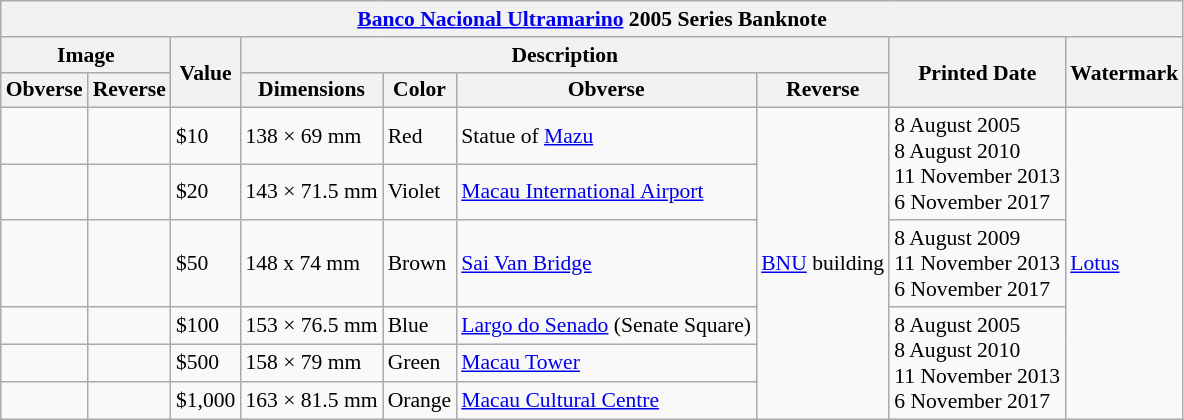<table class="wikitable" style="font-size: 90%">
<tr>
<th colspan="9"><a href='#'>Banco Nacional Ultramarino</a> 2005 Series Banknote</th>
</tr>
<tr>
<th colspan="2">Image</th>
<th rowspan="2">Value</th>
<th colspan="4">Description</th>
<th rowspan="2">Printed Date</th>
<th rowspan="2">Watermark</th>
</tr>
<tr>
<th>Obverse</th>
<th>Reverse</th>
<th>Dimensions</th>
<th>Color</th>
<th>Obverse</th>
<th>Reverse</th>
</tr>
<tr>
<td style="text-align:center"></td>
<td style="text-align:center"></td>
<td>$10</td>
<td>138 × 69 mm</td>
<td>Red</td>
<td>Statue of <a href='#'>Mazu</a></td>
<td rowspan="6"><a href='#'>BNU</a> building</td>
<td rowspan="2">8 August 2005 <br> 8 August 2010<br>11 November 2013<br>6 November 2017</td>
<td rowspan="6"><a href='#'>Lotus</a></td>
</tr>
<tr>
<td style="text-align:center"></td>
<td style="text-align:center"></td>
<td>$20</td>
<td>143 × 71.5 mm</td>
<td>Violet</td>
<td><a href='#'>Macau International Airport</a></td>
</tr>
<tr>
<td style="text-align:center"></td>
<td style="text-align:center"></td>
<td>$50</td>
<td>148 x 74 mm</td>
<td>Brown</td>
<td><a href='#'>Sai Van Bridge</a></td>
<td>8 August 2009 <br> 11 November 2013<br>6 November 2017</td>
</tr>
<tr>
<td style="text-align:center"></td>
<td style="text-align:center"></td>
<td>$100</td>
<td>153 × 76.5 mm</td>
<td>Blue</td>
<td><a href='#'>Largo do Senado</a> (Senate Square)</td>
<td rowspan="3">8 August 2005 <br> 8 August 2010 <br> 11 November 2013<br>6 November 2017</td>
</tr>
<tr>
<td style="text-align:center"></td>
<td style="text-align:center"></td>
<td>$500</td>
<td>158 × 79 mm</td>
<td>Green</td>
<td><a href='#'>Macau Tower</a></td>
</tr>
<tr>
<td style="text-align:center"></td>
<td style="text-align:center"></td>
<td>$1,000</td>
<td>163 × 81.5 mm</td>
<td>Orange</td>
<td link-zh><a href='#'>Macau Cultural Centre</a></td>
</tr>
</table>
